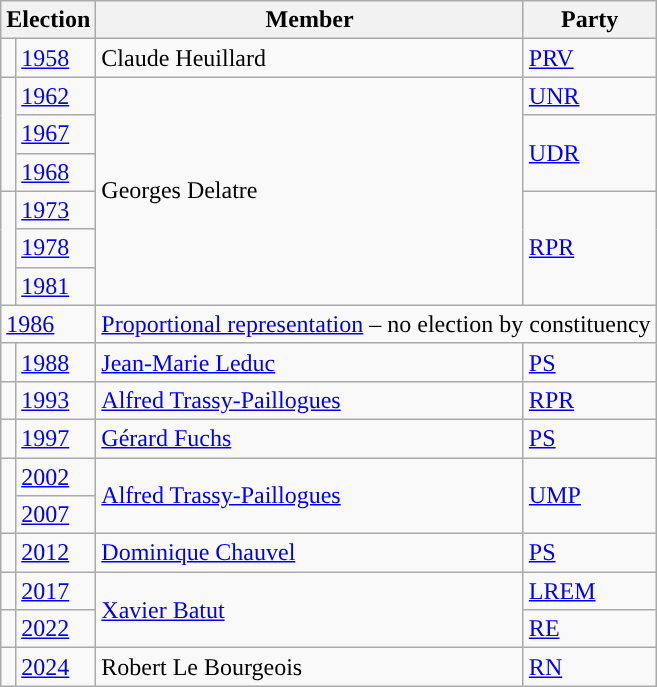<table class="wikitable">
<tr>
<th colspan=2>Election</th>
<th>Member</th>
<th>Party</th>
</tr>
<tr>
<td style="background-color: "></td>
<td><a href='#'>1958</a></td>
<td>Claude Heuillard</td>
<td><a href='#'>PRV</a></td>
</tr>
<tr>
<td rowspan="3" style="background-color: "></td>
<td><a href='#'>1962</a></td>
<td rowspan="6">Georges Delatre</td>
<td><a href='#'>UNR</a></td>
</tr>
<tr>
<td><a href='#'>1967</a></td>
<td rowspan="2"><a href='#'>UDR</a></td>
</tr>
<tr>
<td><a href='#'>1968</a></td>
</tr>
<tr>
<td rowspan="3" style="background-color: "></td>
<td><a href='#'>1973</a></td>
<td rowspan="3"><a href='#'>RPR</a></td>
</tr>
<tr>
<td><a href='#'>1978</a></td>
</tr>
<tr>
<td><a href='#'>1981</a></td>
</tr>
<tr>
<td colspan="2"><a href='#'>1986</a></td>
<td colspan="2"><a href='#'>Proportional representation</a> – no election by constituency</td>
</tr>
<tr>
<td style="background-color: "></td>
<td><a href='#'>1988</a></td>
<td><a href='#'>Jean-Marie Leduc</a></td>
<td><a href='#'>PS</a></td>
</tr>
<tr>
<td style="background-color: "></td>
<td><a href='#'>1993</a></td>
<td><a href='#'>Alfred Trassy-Paillogues</a></td>
<td><a href='#'>RPR</a></td>
</tr>
<tr>
<td style="background-color: "></td>
<td><a href='#'>1997</a></td>
<td><a href='#'>Gérard Fuchs</a></td>
<td><a href='#'>PS</a></td>
</tr>
<tr>
<td rowspan="2" style="background-color: "></td>
<td><a href='#'>2002</a></td>
<td rowspan="2"><a href='#'>Alfred Trassy-Paillogues</a></td>
<td rowspan="2"><a href='#'>UMP</a></td>
</tr>
<tr>
<td><a href='#'>2007</a></td>
</tr>
<tr>
<td style="background-color: "></td>
<td><a href='#'>2012</a></td>
<td><a href='#'>Dominique Chauvel</a></td>
<td><a href='#'>PS</a></td>
</tr>
<tr>
<td style="background-color: "></td>
<td><a href='#'>2017</a></td>
<td rowspan="2"><a href='#'>Xavier Batut</a></td>
<td><a href='#'>LREM</a></td>
</tr>
<tr>
<td style="background-color: "></td>
<td><a href='#'>2022</a></td>
<td><a href='#'>RE</a></td>
</tr>
<tr>
<td style="background-color: "></td>
<td><a href='#'>2024</a></td>
<td>Robert Le Bourgeois</td>
<td><a href='#'>RN</a></td>
</tr>
</table>
